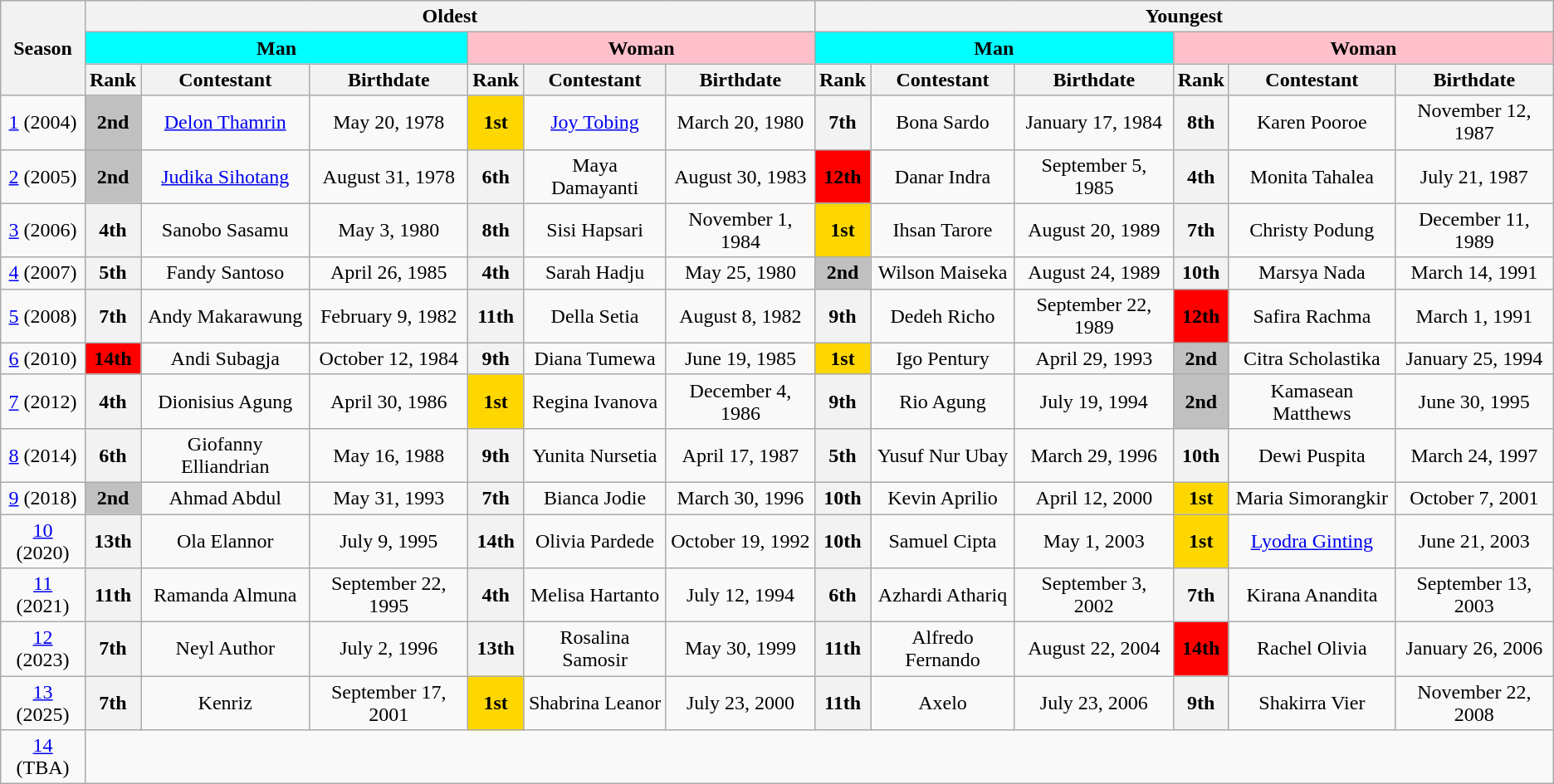<table class="wikitable" style="text-align:center;">
<tr>
<th rowspan="3">Season</th>
<th colspan="6">Oldest</th>
<th colspan="6">Youngest</th>
</tr>
<tr>
<th colspan="3" style="background:cyan">Man</th>
<th colspan="3" style="background:pink">Woman</th>
<th colspan="3" style="background:cyan">Man</th>
<th colspan="3" style="background:pink">Woman</th>
</tr>
<tr>
<th>Rank</th>
<th>Contestant</th>
<th>Birthdate</th>
<th>Rank</th>
<th>Contestant</th>
<th>Birthdate</th>
<th>Rank</th>
<th>Contestant</th>
<th>Birthdate</th>
<th>Rank</th>
<th>Contestant</th>
<th>Birthdate</th>
</tr>
<tr>
<td><a href='#'>1</a> (2004)</td>
<th style="background:silver;">2nd</th>
<td><a href='#'>Delon Thamrin</a></td>
<td>May 20, 1978</td>
<th style="background:gold";>1st</th>
<td><a href='#'>Joy Tobing</a></td>
<td>March 20, 1980</td>
<th>7th</th>
<td>Bona Sardo</td>
<td>January 17, 1984</td>
<th>8th</th>
<td>Karen Pooroe</td>
<td>November 12, 1987</td>
</tr>
<tr>
<td><a href='#'>2</a> (2005)</td>
<th style="background:silver;">2nd</th>
<td><a href='#'>Judika Sihotang</a></td>
<td>August 31, 1978</td>
<th>6th</th>
<td>Maya Damayanti</td>
<td>August 30, 1983</td>
<th style="background:red";>12th</th>
<td>Danar Indra</td>
<td>September 5, 1985</td>
<th>4th</th>
<td>Monita Tahalea</td>
<td>July 21, 1987</td>
</tr>
<tr>
<td><a href='#'>3</a> (2006)</td>
<th>4th</th>
<td>Sanobo Sasamu</td>
<td>May 3, 1980</td>
<th>8th</th>
<td>Sisi Hapsari</td>
<td>November 1, 1984</td>
<th style="background:gold";>1st</th>
<td>Ihsan Tarore</td>
<td>August 20, 1989</td>
<th>7th</th>
<td>Christy Podung</td>
<td>December 11, 1989</td>
</tr>
<tr>
<td><a href='#'>4</a> (2007)</td>
<th>5th</th>
<td>Fandy Santoso</td>
<td>April 26, 1985</td>
<th>4th</th>
<td>Sarah Hadju</td>
<td>May 25, 1980</td>
<th style="background:silver;">2nd</th>
<td>Wilson Maiseka</td>
<td>August 24, 1989</td>
<th>10th</th>
<td>Marsya Nada</td>
<td>March 14, 1991</td>
</tr>
<tr>
<td><a href='#'>5</a> (2008)</td>
<th>7th</th>
<td>Andy Makarawung</td>
<td>February 9, 1982</td>
<th>11th</th>
<td>Della Setia</td>
<td>August 8, 1982</td>
<th>9th</th>
<td>Dedeh Richo</td>
<td>September 22, 1989</td>
<th style="background:red";>12th</th>
<td>Safira Rachma</td>
<td>March 1, 1991</td>
</tr>
<tr>
<td><a href='#'>6</a> (2010)</td>
<th style="background:red";>14th</th>
<td>Andi Subagja</td>
<td>October 12, 1984</td>
<th>9th</th>
<td>Diana Tumewa</td>
<td>June 19, 1985</td>
<th style="background:gold";>1st</th>
<td>Igo Pentury</td>
<td>April 29, 1993</td>
<th style="background:silver;">2nd</th>
<td>Citra Scholastika</td>
<td>January 25, 1994</td>
</tr>
<tr>
<td><a href='#'>7</a> (2012)</td>
<th>4th</th>
<td>Dionisius Agung</td>
<td>April 30, 1986</td>
<th style="background:gold";>1st</th>
<td>Regina Ivanova</td>
<td>December 4, 1986</td>
<th>9th</th>
<td>Rio Agung</td>
<td>July 19, 1994</td>
<th style="background:silver;">2nd</th>
<td>Kamasean Matthews</td>
<td>June 30, 1995</td>
</tr>
<tr>
<td><a href='#'>8</a> (2014)</td>
<th>6th</th>
<td>Giofanny Elliandrian</td>
<td>May 16, 1988</td>
<th>9th</th>
<td>Yunita Nursetia</td>
<td>April 17, 1987</td>
<th>5th</th>
<td>Yusuf Nur Ubay</td>
<td>March 29, 1996</td>
<th>10th</th>
<td>Dewi Puspita</td>
<td>March 24, 1997</td>
</tr>
<tr>
<td><a href='#'>9</a> (2018)</td>
<th style="background:silver;">2nd</th>
<td>Ahmad Abdul</td>
<td>May 31, 1993</td>
<th>7th</th>
<td>Bianca Jodie</td>
<td>March 30, 1996</td>
<th>10th</th>
<td>Kevin Aprilio</td>
<td>April 12, 2000</td>
<th style="background:gold";>1st</th>
<td>Maria Simorangkir</td>
<td>October 7, 2001</td>
</tr>
<tr>
<td><a href='#'>10</a> (2020)</td>
<th>13th</th>
<td>Ola Elannor</td>
<td>July 9, 1995</td>
<th>14th</th>
<td>Olivia Pardede</td>
<td>October 19, 1992</td>
<th>10th</th>
<td>Samuel Cipta</td>
<td>May 1, 2003</td>
<th style="background:gold";>1st</th>
<td><a href='#'>Lyodra Ginting</a></td>
<td>June 21, 2003</td>
</tr>
<tr>
<td><a href='#'>11</a> (2021)</td>
<th>11th</th>
<td>Ramanda Almuna</td>
<td>September 22, 1995</td>
<th>4th</th>
<td>Melisa Hartanto</td>
<td>July 12, 1994</td>
<th>6th</th>
<td>Azhardi Athariq</td>
<td>September 3, 2002</td>
<th>7th</th>
<td>Kirana Anandita</td>
<td>September 13, 2003</td>
</tr>
<tr>
<td><a href='#'>12</a> (2023)</td>
<th>7th</th>
<td>Neyl Author</td>
<td>July 2, 1996</td>
<th>13th</th>
<td>Rosalina Samosir</td>
<td>May 30, 1999</td>
<th>11th</th>
<td>Alfredo Fernando</td>
<td>August 22, 2004</td>
<th style="background:red";>14th</th>
<td>Rachel Olivia</td>
<td>January 26, 2006</td>
</tr>
<tr>
<td><a href='#'>13</a> (2025)</td>
<th>7th</th>
<td>Kenriz</td>
<td>September 17, 2001</td>
<th style="background:gold">1st</th>
<td>Shabrina Leanor</td>
<td>July 23, 2000</td>
<th>11th</th>
<td>Axelo</td>
<td>July 23, 2006</td>
<th>9th</th>
<td>Shakirra Vier</td>
<td>November 22, 2008</td>
</tr>
<tr>
<td><a href='#'>14</a> (TBA)</td>
</tr>
</table>
